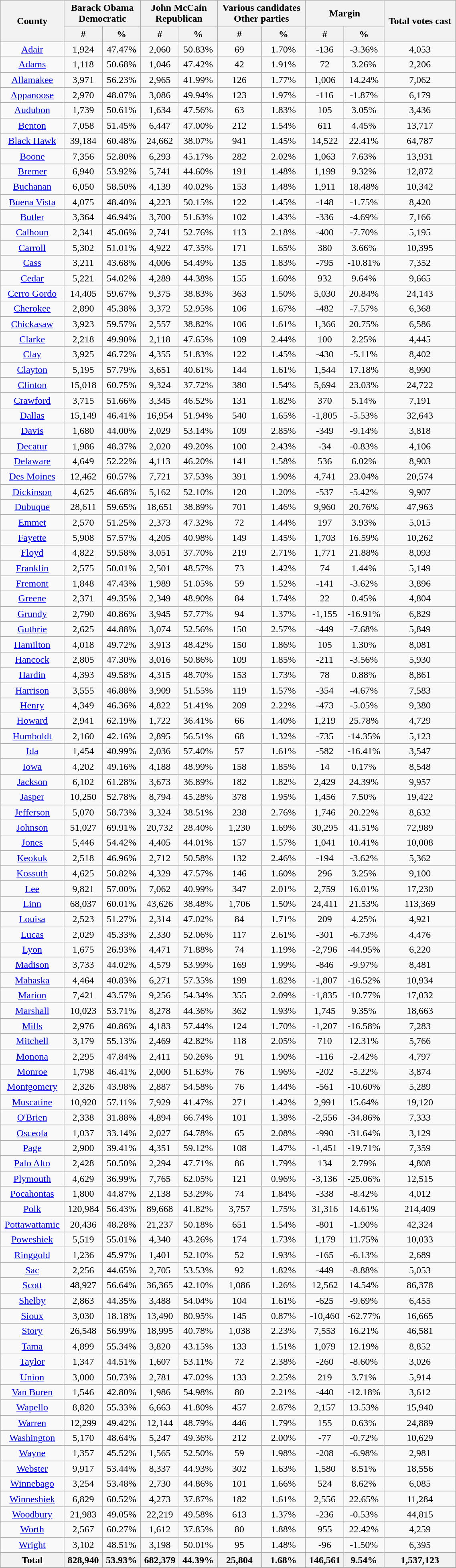<table width="60%"  class="wikitable sortable" style="text-align:center">
<tr>
<th style="text-align:center;" rowspan="2">County</th>
<th style="text-align:center;" colspan="2">Barack Obama<br>Democratic</th>
<th style="text-align:center;" colspan="2">John McCain<br>Republican</th>
<th style="text-align:center;" colspan="2">Various candidates<br>Other parties</th>
<th style="text-align:center;" colspan="2">Margin</th>
<th style="text-align:center;" rowspan="2">Total votes cast</th>
</tr>
<tr>
<th style="text-align:center;" data-sort-type="number">#</th>
<th style="text-align:center;" data-sort-type="number">%</th>
<th style="text-align:center;" data-sort-type="number">#</th>
<th style="text-align:center;" data-sort-type="number">%</th>
<th style="text-align:center;" data-sort-type="number">#</th>
<th style="text-align:center;" data-sort-type="number">%</th>
<th style="text-align:center;" data-sort-type="number">#</th>
<th style="text-align:center;" data-sort-type="number">%</th>
</tr>
<tr style="text-align:center;">
<td><a href='#'>Adair</a></td>
<td>1,924</td>
<td>47.47%</td>
<td>2,060</td>
<td>50.83%</td>
<td>69</td>
<td>1.70%</td>
<td>-136</td>
<td>-3.36%</td>
<td>4,053</td>
</tr>
<tr style="text-align:center;">
<td><a href='#'>Adams</a></td>
<td>1,118</td>
<td>50.68%</td>
<td>1,046</td>
<td>47.42%</td>
<td>42</td>
<td>1.91%</td>
<td>72</td>
<td>3.26%</td>
<td>2,206</td>
</tr>
<tr style="text-align:center;">
<td><a href='#'>Allamakee</a></td>
<td>3,971</td>
<td>56.23%</td>
<td>2,965</td>
<td>41.99%</td>
<td>126</td>
<td>1.77%</td>
<td>1,006</td>
<td>14.24%</td>
<td>7,062</td>
</tr>
<tr style="text-align:center;">
<td><a href='#'>Appanoose</a></td>
<td>2,970</td>
<td>48.07%</td>
<td>3,086</td>
<td>49.94%</td>
<td>123</td>
<td>1.97%</td>
<td>-116</td>
<td>-1.87%</td>
<td>6,179</td>
</tr>
<tr style="text-align:center;">
<td><a href='#'>Audubon</a></td>
<td>1,739</td>
<td>50.61%</td>
<td>1,634</td>
<td>47.56%</td>
<td>63</td>
<td>1.83%</td>
<td>105</td>
<td>3.05%</td>
<td>3,436</td>
</tr>
<tr style="text-align:center;">
<td><a href='#'>Benton</a></td>
<td>7,058</td>
<td>51.45%</td>
<td>6,447</td>
<td>47.00%</td>
<td>212</td>
<td>1.54%</td>
<td>611</td>
<td>4.45%</td>
<td>13,717</td>
</tr>
<tr style="text-align:center;">
<td><a href='#'>Black Hawk</a></td>
<td>39,184</td>
<td>60.48%</td>
<td>24,662</td>
<td>38.07%</td>
<td>941</td>
<td>1.45%</td>
<td>14,522</td>
<td>22.41%</td>
<td>64,787</td>
</tr>
<tr style="text-align:center;">
<td><a href='#'>Boone</a></td>
<td>7,356</td>
<td>52.80%</td>
<td>6,293</td>
<td>45.17%</td>
<td>282</td>
<td>2.02%</td>
<td>1,063</td>
<td>7.63%</td>
<td>13,931</td>
</tr>
<tr style="text-align:center;">
<td><a href='#'>Bremer</a></td>
<td>6,940</td>
<td>53.92%</td>
<td>5,741</td>
<td>44.60%</td>
<td>191</td>
<td>1.48%</td>
<td>1,199</td>
<td>9.32%</td>
<td>12,872</td>
</tr>
<tr style="text-align:center;">
<td><a href='#'>Buchanan</a></td>
<td>6,050</td>
<td>58.50%</td>
<td>4,139</td>
<td>40.02%</td>
<td>153</td>
<td>1.48%</td>
<td>1,911</td>
<td>18.48%</td>
<td>10,342</td>
</tr>
<tr style="text-align:center;">
<td><a href='#'>Buena Vista</a></td>
<td>4,075</td>
<td>48.40%</td>
<td>4,223</td>
<td>50.15%</td>
<td>122</td>
<td>1.45%</td>
<td>-148</td>
<td>-1.75%</td>
<td>8,420</td>
</tr>
<tr style="text-align:center;">
<td><a href='#'>Butler</a></td>
<td>3,364</td>
<td>46.94%</td>
<td>3,700</td>
<td>51.63%</td>
<td>102</td>
<td>1.43%</td>
<td>-336</td>
<td>-4.69%</td>
<td>7,166</td>
</tr>
<tr style="text-align:center;">
<td><a href='#'>Calhoun</a></td>
<td>2,341</td>
<td>45.06%</td>
<td>2,741</td>
<td>52.76%</td>
<td>113</td>
<td>2.18%</td>
<td>-400</td>
<td>-7.70%</td>
<td>5,195</td>
</tr>
<tr style="text-align:center;">
<td><a href='#'>Carroll</a></td>
<td>5,302</td>
<td>51.01%</td>
<td>4,922</td>
<td>47.35%</td>
<td>171</td>
<td>1.65%</td>
<td>380</td>
<td>3.66%</td>
<td>10,395</td>
</tr>
<tr style="text-align:center;">
<td><a href='#'>Cass</a></td>
<td>3,211</td>
<td>43.68%</td>
<td>4,006</td>
<td>54.49%</td>
<td>135</td>
<td>1.83%</td>
<td>-795</td>
<td>-10.81%</td>
<td>7,352</td>
</tr>
<tr style="text-align:center;">
<td><a href='#'>Cedar</a></td>
<td>5,221</td>
<td>54.02%</td>
<td>4,289</td>
<td>44.38%</td>
<td>155</td>
<td>1.60%</td>
<td>932</td>
<td>9.64%</td>
<td>9,665</td>
</tr>
<tr style="text-align:center;">
<td><a href='#'>Cerro Gordo</a></td>
<td>14,405</td>
<td>59.67%</td>
<td>9,375</td>
<td>38.83%</td>
<td>363</td>
<td>1.50%</td>
<td>5,030</td>
<td>20.84%</td>
<td>24,143</td>
</tr>
<tr style="text-align:center;">
<td><a href='#'>Cherokee</a></td>
<td>2,890</td>
<td>45.38%</td>
<td>3,372</td>
<td>52.95%</td>
<td>106</td>
<td>1.67%</td>
<td>-482</td>
<td>-7.57%</td>
<td>6,368</td>
</tr>
<tr style="text-align:center;">
<td><a href='#'>Chickasaw</a></td>
<td>3,923</td>
<td>59.57%</td>
<td>2,557</td>
<td>38.82%</td>
<td>106</td>
<td>1.61%</td>
<td>1,366</td>
<td>20.75%</td>
<td>6,586</td>
</tr>
<tr style="text-align:center;">
<td><a href='#'>Clarke</a></td>
<td>2,218</td>
<td>49.90%</td>
<td>2,118</td>
<td>47.65%</td>
<td>109</td>
<td>2.44%</td>
<td>100</td>
<td>2.25%</td>
<td>4,445</td>
</tr>
<tr style="text-align:center;">
<td><a href='#'>Clay</a></td>
<td>3,925</td>
<td>46.72%</td>
<td>4,355</td>
<td>51.83%</td>
<td>122</td>
<td>1.45%</td>
<td>-430</td>
<td>-5.11%</td>
<td>8,402</td>
</tr>
<tr style="text-align:center;">
<td><a href='#'>Clayton</a></td>
<td>5,195</td>
<td>57.79%</td>
<td>3,651</td>
<td>40.61%</td>
<td>144</td>
<td>1.61%</td>
<td>1,544</td>
<td>17.18%</td>
<td>8,990</td>
</tr>
<tr style="text-align:center;">
<td><a href='#'>Clinton</a></td>
<td>15,018</td>
<td>60.75%</td>
<td>9,324</td>
<td>37.72%</td>
<td>380</td>
<td>1.54%</td>
<td>5,694</td>
<td>23.03%</td>
<td>24,722</td>
</tr>
<tr style="text-align:center;">
<td><a href='#'>Crawford</a></td>
<td>3,715</td>
<td>51.66%</td>
<td>3,345</td>
<td>46.52%</td>
<td>131</td>
<td>1.82%</td>
<td>370</td>
<td>5.14%</td>
<td>7,191</td>
</tr>
<tr style="text-align:center;">
<td><a href='#'>Dallas</a></td>
<td>15,149</td>
<td>46.41%</td>
<td>16,954</td>
<td>51.94%</td>
<td>540</td>
<td>1.65%</td>
<td>-1,805</td>
<td>-5.53%</td>
<td>32,643</td>
</tr>
<tr style="text-align:center;">
<td><a href='#'>Davis</a></td>
<td>1,680</td>
<td>44.00%</td>
<td>2,029</td>
<td>53.14%</td>
<td>109</td>
<td>2.85%</td>
<td>-349</td>
<td>-9.14%</td>
<td>3,818</td>
</tr>
<tr style="text-align:center;">
<td><a href='#'>Decatur</a></td>
<td>1,986</td>
<td>48.37%</td>
<td>2,020</td>
<td>49.20%</td>
<td>100</td>
<td>2.43%</td>
<td>-34</td>
<td>-0.83%</td>
<td>4,106</td>
</tr>
<tr style="text-align:center;">
<td><a href='#'>Delaware</a></td>
<td>4,649</td>
<td>52.22%</td>
<td>4,113</td>
<td>46.20%</td>
<td>141</td>
<td>1.58%</td>
<td>536</td>
<td>6.02%</td>
<td>8,903</td>
</tr>
<tr style="text-align:center;">
<td><a href='#'>Des Moines</a></td>
<td>12,462</td>
<td>60.57%</td>
<td>7,721</td>
<td>37.53%</td>
<td>391</td>
<td>1.90%</td>
<td>4,741</td>
<td>23.04%</td>
<td>20,574</td>
</tr>
<tr style="text-align:center;">
<td><a href='#'>Dickinson</a></td>
<td>4,625</td>
<td>46.68%</td>
<td>5,162</td>
<td>52.10%</td>
<td>120</td>
<td>1.20%</td>
<td>-537</td>
<td>-5.42%</td>
<td>9,907</td>
</tr>
<tr style="text-align:center;">
<td><a href='#'>Dubuque</a></td>
<td>28,611</td>
<td>59.65%</td>
<td>18,651</td>
<td>38.89%</td>
<td>701</td>
<td>1.46%</td>
<td>9,960</td>
<td>20.76%</td>
<td>47,963</td>
</tr>
<tr style="text-align:center;">
<td><a href='#'>Emmet</a></td>
<td>2,570</td>
<td>51.25%</td>
<td>2,373</td>
<td>47.32%</td>
<td>72</td>
<td>1.44%</td>
<td>197</td>
<td>3.93%</td>
<td>5,015</td>
</tr>
<tr style="text-align:center;">
<td><a href='#'>Fayette</a></td>
<td>5,908</td>
<td>57.57%</td>
<td>4,205</td>
<td>40.98%</td>
<td>149</td>
<td>1.45%</td>
<td>1,703</td>
<td>16.59%</td>
<td>10,262</td>
</tr>
<tr style="text-align:center;">
<td><a href='#'>Floyd</a></td>
<td>4,822</td>
<td>59.58%</td>
<td>3,051</td>
<td>37.70%</td>
<td>219</td>
<td>2.71%</td>
<td>1,771</td>
<td>21.88%</td>
<td>8,093</td>
</tr>
<tr style="text-align:center;">
<td><a href='#'>Franklin</a></td>
<td>2,575</td>
<td>50.01%</td>
<td>2,501</td>
<td>48.57%</td>
<td>73</td>
<td>1.42%</td>
<td>74</td>
<td>1.44%</td>
<td>5,149</td>
</tr>
<tr style="text-align:center;">
<td><a href='#'>Fremont</a></td>
<td>1,848</td>
<td>47.43%</td>
<td>1,989</td>
<td>51.05%</td>
<td>59</td>
<td>1.52%</td>
<td>-141</td>
<td>-3.62%</td>
<td>3,896</td>
</tr>
<tr style="text-align:center;">
<td><a href='#'>Greene</a></td>
<td>2,371</td>
<td>49.35%</td>
<td>2,349</td>
<td>48.90%</td>
<td>84</td>
<td>1.74%</td>
<td>22</td>
<td>0.45%</td>
<td>4,804</td>
</tr>
<tr style="text-align:center;">
<td><a href='#'>Grundy</a></td>
<td>2,790</td>
<td>40.86%</td>
<td>3,945</td>
<td>57.77%</td>
<td>94</td>
<td>1.37%</td>
<td>-1,155</td>
<td>-16.91%</td>
<td>6,829</td>
</tr>
<tr style="text-align:center;">
<td><a href='#'>Guthrie</a></td>
<td>2,625</td>
<td>44.88%</td>
<td>3,074</td>
<td>52.56%</td>
<td>150</td>
<td>2.57%</td>
<td>-449</td>
<td>-7.68%</td>
<td>5,849</td>
</tr>
<tr style="text-align:center;">
<td><a href='#'>Hamilton</a></td>
<td>4,018</td>
<td>49.72%</td>
<td>3,913</td>
<td>48.42%</td>
<td>150</td>
<td>1.86%</td>
<td>105</td>
<td>1.30%</td>
<td>8,081</td>
</tr>
<tr style="text-align:center;">
<td><a href='#'>Hancock</a></td>
<td>2,805</td>
<td>47.30%</td>
<td>3,016</td>
<td>50.86%</td>
<td>109</td>
<td>1.85%</td>
<td>-211</td>
<td>-3.56%</td>
<td>5,930</td>
</tr>
<tr style="text-align:center;">
<td><a href='#'>Hardin</a></td>
<td>4,393</td>
<td>49.58%</td>
<td>4,315</td>
<td>48.70%</td>
<td>153</td>
<td>1.73%</td>
<td>78</td>
<td>0.88%</td>
<td>8,861</td>
</tr>
<tr style="text-align:center;">
<td><a href='#'>Harrison</a></td>
<td>3,555</td>
<td>46.88%</td>
<td>3,909</td>
<td>51.55%</td>
<td>119</td>
<td>1.57%</td>
<td>-354</td>
<td>-4.67%</td>
<td>7,583</td>
</tr>
<tr style="text-align:center;">
<td><a href='#'>Henry</a></td>
<td>4,349</td>
<td>46.36%</td>
<td>4,822</td>
<td>51.41%</td>
<td>209</td>
<td>2.22%</td>
<td>-473</td>
<td>-5.05%</td>
<td>9,380</td>
</tr>
<tr style="text-align:center;">
<td><a href='#'>Howard</a></td>
<td>2,941</td>
<td>62.19%</td>
<td>1,722</td>
<td>36.41%</td>
<td>66</td>
<td>1.40%</td>
<td>1,219</td>
<td>25.78%</td>
<td>4,729</td>
</tr>
<tr style="text-align:center;">
<td><a href='#'>Humboldt</a></td>
<td>2,160</td>
<td>42.16%</td>
<td>2,895</td>
<td>56.51%</td>
<td>68</td>
<td>1.32%</td>
<td>-735</td>
<td>-14.35%</td>
<td>5,123</td>
</tr>
<tr style="text-align:center;">
<td><a href='#'>Ida</a></td>
<td>1,454</td>
<td>40.99%</td>
<td>2,036</td>
<td>57.40%</td>
<td>57</td>
<td>1.61%</td>
<td>-582</td>
<td>-16.41%</td>
<td>3,547</td>
</tr>
<tr style="text-align:center;">
<td><a href='#'>Iowa</a></td>
<td>4,202</td>
<td>49.16%</td>
<td>4,188</td>
<td>48.99%</td>
<td>158</td>
<td>1.85%</td>
<td>14</td>
<td>0.17%</td>
<td>8,548</td>
</tr>
<tr style="text-align:center;">
<td><a href='#'>Jackson</a></td>
<td>6,102</td>
<td>61.28%</td>
<td>3,673</td>
<td>36.89%</td>
<td>182</td>
<td>1.82%</td>
<td>2,429</td>
<td>24.39%</td>
<td>9,957</td>
</tr>
<tr style="text-align:center;">
<td><a href='#'>Jasper</a></td>
<td>10,250</td>
<td>52.78%</td>
<td>8,794</td>
<td>45.28%</td>
<td>378</td>
<td>1.95%</td>
<td>1,456</td>
<td>7.50%</td>
<td>19,422</td>
</tr>
<tr style="text-align:center;">
<td><a href='#'>Jefferson</a></td>
<td>5,070</td>
<td>58.73%</td>
<td>3,324</td>
<td>38.51%</td>
<td>238</td>
<td>2.76%</td>
<td>1,746</td>
<td>20.22%</td>
<td>8,632</td>
</tr>
<tr style="text-align:center;">
<td><a href='#'>Johnson</a></td>
<td>51,027</td>
<td>69.91%</td>
<td>20,732</td>
<td>28.40%</td>
<td>1,230</td>
<td>1.69%</td>
<td>30,295</td>
<td>41.51%</td>
<td>72,989</td>
</tr>
<tr style="text-align:center;">
<td><a href='#'>Jones</a></td>
<td>5,446</td>
<td>54.42%</td>
<td>4,405</td>
<td>44.01%</td>
<td>157</td>
<td>1.57%</td>
<td>1,041</td>
<td>10.41%</td>
<td>10,008</td>
</tr>
<tr style="text-align:center;">
<td><a href='#'>Keokuk</a></td>
<td>2,518</td>
<td>46.96%</td>
<td>2,712</td>
<td>50.58%</td>
<td>132</td>
<td>2.46%</td>
<td>-194</td>
<td>-3.62%</td>
<td>5,362</td>
</tr>
<tr style="text-align:center;">
<td><a href='#'>Kossuth</a></td>
<td>4,625</td>
<td>50.82%</td>
<td>4,329</td>
<td>47.57%</td>
<td>146</td>
<td>1.60%</td>
<td>296</td>
<td>3.25%</td>
<td>9,100</td>
</tr>
<tr style="text-align:center;">
<td><a href='#'>Lee</a></td>
<td>9,821</td>
<td>57.00%</td>
<td>7,062</td>
<td>40.99%</td>
<td>347</td>
<td>2.01%</td>
<td>2,759</td>
<td>16.01%</td>
<td>17,230</td>
</tr>
<tr style="text-align:center;">
<td><a href='#'>Linn</a></td>
<td>68,037</td>
<td>60.01%</td>
<td>43,626</td>
<td>38.48%</td>
<td>1,706</td>
<td>1.50%</td>
<td>24,411</td>
<td>21.53%</td>
<td>113,369</td>
</tr>
<tr style="text-align:center;">
<td><a href='#'>Louisa</a></td>
<td>2,523</td>
<td>51.27%</td>
<td>2,314</td>
<td>47.02%</td>
<td>84</td>
<td>1.71%</td>
<td>209</td>
<td>4.25%</td>
<td>4,921</td>
</tr>
<tr style="text-align:center;">
<td><a href='#'>Lucas</a></td>
<td>2,029</td>
<td>45.33%</td>
<td>2,330</td>
<td>52.06%</td>
<td>117</td>
<td>2.61%</td>
<td>-301</td>
<td>-6.73%</td>
<td>4,476</td>
</tr>
<tr style="text-align:center;">
<td><a href='#'>Lyon</a></td>
<td>1,675</td>
<td>26.93%</td>
<td>4,471</td>
<td>71.88%</td>
<td>74</td>
<td>1.19%</td>
<td>-2,796</td>
<td>-44.95%</td>
<td>6,220</td>
</tr>
<tr style="text-align:center;">
<td><a href='#'>Madison</a></td>
<td>3,733</td>
<td>44.02%</td>
<td>4,579</td>
<td>53.99%</td>
<td>169</td>
<td>1.99%</td>
<td>-846</td>
<td>-9.97%</td>
<td>8,481</td>
</tr>
<tr style="text-align:center;">
<td><a href='#'>Mahaska</a></td>
<td>4,464</td>
<td>40.83%</td>
<td>6,271</td>
<td>57.35%</td>
<td>199</td>
<td>1.82%</td>
<td>-1,807</td>
<td>-16.52%</td>
<td>10,934</td>
</tr>
<tr style="text-align:center;">
<td><a href='#'>Marion</a></td>
<td>7,421</td>
<td>43.57%</td>
<td>9,256</td>
<td>54.34%</td>
<td>355</td>
<td>2.09%</td>
<td>-1,835</td>
<td>-10.77%</td>
<td>17,032</td>
</tr>
<tr style="text-align:center;">
<td><a href='#'>Marshall</a></td>
<td>10,023</td>
<td>53.71%</td>
<td>8,278</td>
<td>44.36%</td>
<td>362</td>
<td>1.93%</td>
<td>1,745</td>
<td>9.35%</td>
<td>18,663</td>
</tr>
<tr style="text-align:center;">
<td><a href='#'>Mills</a></td>
<td>2,976</td>
<td>40.86%</td>
<td>4,183</td>
<td>57.44%</td>
<td>124</td>
<td>1.70%</td>
<td>-1,207</td>
<td>-16.58%</td>
<td>7,283</td>
</tr>
<tr style="text-align:center;">
<td><a href='#'>Mitchell</a></td>
<td>3,179</td>
<td>55.13%</td>
<td>2,469</td>
<td>42.82%</td>
<td>118</td>
<td>2.05%</td>
<td>710</td>
<td>12.31%</td>
<td>5,766</td>
</tr>
<tr style="text-align:center;">
<td><a href='#'>Monona</a></td>
<td>2,295</td>
<td>47.84%</td>
<td>2,411</td>
<td>50.26%</td>
<td>91</td>
<td>1.90%</td>
<td>-116</td>
<td>-2.42%</td>
<td>4,797</td>
</tr>
<tr style="text-align:center;">
<td><a href='#'>Monroe</a></td>
<td>1,798</td>
<td>46.41%</td>
<td>2,000</td>
<td>51.63%</td>
<td>76</td>
<td>1.96%</td>
<td>-202</td>
<td>-5.22%</td>
<td>3,874</td>
</tr>
<tr style="text-align:center;">
<td><a href='#'>Montgomery</a></td>
<td>2,326</td>
<td>43.98%</td>
<td>2,887</td>
<td>54.58%</td>
<td>76</td>
<td>1.44%</td>
<td>-561</td>
<td>-10.60%</td>
<td>5,289</td>
</tr>
<tr style="text-align:center;">
<td><a href='#'>Muscatine</a></td>
<td>10,920</td>
<td>57.11%</td>
<td>7,929</td>
<td>41.47%</td>
<td>271</td>
<td>1.42%</td>
<td>2,991</td>
<td>15.64%</td>
<td>19,120</td>
</tr>
<tr style="text-align:center;">
<td><a href='#'>O'Brien</a></td>
<td>2,338</td>
<td>31.88%</td>
<td>4,894</td>
<td>66.74%</td>
<td>101</td>
<td>1.38%</td>
<td>-2,556</td>
<td>-34.86%</td>
<td>7,333</td>
</tr>
<tr style="text-align:center;">
<td><a href='#'>Osceola</a></td>
<td>1,037</td>
<td>33.14%</td>
<td>2,027</td>
<td>64.78%</td>
<td>65</td>
<td>2.08%</td>
<td>-990</td>
<td>-31.64%</td>
<td>3,129</td>
</tr>
<tr style="text-align:center;">
<td><a href='#'>Page</a></td>
<td>2,900</td>
<td>39.41%</td>
<td>4,351</td>
<td>59.12%</td>
<td>108</td>
<td>1.47%</td>
<td>-1,451</td>
<td>-19.71%</td>
<td>7,359</td>
</tr>
<tr style="text-align:center;">
<td><a href='#'>Palo Alto</a></td>
<td>2,428</td>
<td>50.50%</td>
<td>2,294</td>
<td>47.71%</td>
<td>86</td>
<td>1.79%</td>
<td>134</td>
<td>2.79%</td>
<td>4,808</td>
</tr>
<tr style="text-align:center;">
<td><a href='#'>Plymouth</a></td>
<td>4,629</td>
<td>36.99%</td>
<td>7,765</td>
<td>62.05%</td>
<td>121</td>
<td>0.96%</td>
<td>-3,136</td>
<td>-25.06%</td>
<td>12,515</td>
</tr>
<tr style="text-align:center;">
<td><a href='#'>Pocahontas</a></td>
<td>1,800</td>
<td>44.87%</td>
<td>2,138</td>
<td>53.29%</td>
<td>74</td>
<td>1.84%</td>
<td>-338</td>
<td>-8.42%</td>
<td>4,012</td>
</tr>
<tr style="text-align:center;">
<td><a href='#'>Polk</a></td>
<td>120,984</td>
<td>56.43%</td>
<td>89,668</td>
<td>41.82%</td>
<td>3,757</td>
<td>1.75%</td>
<td>31,316</td>
<td>14.61%</td>
<td>214,409</td>
</tr>
<tr style="text-align:center;">
<td><a href='#'>Pottawattamie</a></td>
<td>20,436</td>
<td>48.28%</td>
<td>21,237</td>
<td>50.18%</td>
<td>651</td>
<td>1.54%</td>
<td>-801</td>
<td>-1.90%</td>
<td>42,324</td>
</tr>
<tr style="text-align:center;">
<td><a href='#'>Poweshiek</a></td>
<td>5,519</td>
<td>55.01%</td>
<td>4,340</td>
<td>43.26%</td>
<td>174</td>
<td>1.73%</td>
<td>1,179</td>
<td>11.75%</td>
<td>10,033</td>
</tr>
<tr style="text-align:center;">
<td><a href='#'>Ringgold</a></td>
<td>1,236</td>
<td>45.97%</td>
<td>1,401</td>
<td>52.10%</td>
<td>52</td>
<td>1.93%</td>
<td>-165</td>
<td>-6.13%</td>
<td>2,689</td>
</tr>
<tr style="text-align:center;">
<td><a href='#'>Sac</a></td>
<td>2,256</td>
<td>44.65%</td>
<td>2,705</td>
<td>53.53%</td>
<td>92</td>
<td>1.82%</td>
<td>-449</td>
<td>-8.88%</td>
<td>5,053</td>
</tr>
<tr style="text-align:center;">
<td><a href='#'>Scott</a></td>
<td>48,927</td>
<td>56.64%</td>
<td>36,365</td>
<td>42.10%</td>
<td>1,086</td>
<td>1.26%</td>
<td>12,562</td>
<td>14.54%</td>
<td>86,378</td>
</tr>
<tr style="text-align:center;">
<td><a href='#'>Shelby</a></td>
<td>2,863</td>
<td>44.35%</td>
<td>3,488</td>
<td>54.04%</td>
<td>104</td>
<td>1.61%</td>
<td>-625</td>
<td>-9.69%</td>
<td>6,455</td>
</tr>
<tr style="text-align:center;">
<td><a href='#'>Sioux</a></td>
<td>3,030</td>
<td>18.18%</td>
<td>13,490</td>
<td>80.95%</td>
<td>145</td>
<td>0.87%</td>
<td>-10,460</td>
<td>-62.77%</td>
<td>16,665</td>
</tr>
<tr style="text-align:center;">
<td><a href='#'>Story</a></td>
<td>26,548</td>
<td>56.99%</td>
<td>18,995</td>
<td>40.78%</td>
<td>1,038</td>
<td>2.23%</td>
<td>7,553</td>
<td>16.21%</td>
<td>46,581</td>
</tr>
<tr style="text-align:center;">
<td><a href='#'>Tama</a></td>
<td>4,899</td>
<td>55.34%</td>
<td>3,820</td>
<td>43.15%</td>
<td>133</td>
<td>1.51%</td>
<td>1,079</td>
<td>12.19%</td>
<td>8,852</td>
</tr>
<tr style="text-align:center;">
<td><a href='#'>Taylor</a></td>
<td>1,347</td>
<td>44.51%</td>
<td>1,607</td>
<td>53.11%</td>
<td>72</td>
<td>2.38%</td>
<td>-260</td>
<td>-8.60%</td>
<td>3,026</td>
</tr>
<tr style="text-align:center;">
<td><a href='#'>Union</a></td>
<td>3,000</td>
<td>50.73%</td>
<td>2,781</td>
<td>47.02%</td>
<td>133</td>
<td>2.25%</td>
<td>219</td>
<td>3.71%</td>
<td>5,914</td>
</tr>
<tr style="text-align:center;">
<td><a href='#'>Van Buren</a></td>
<td>1,546</td>
<td>42.80%</td>
<td>1,986</td>
<td>54.98%</td>
<td>80</td>
<td>2.21%</td>
<td>-440</td>
<td>-12.18%</td>
<td>3,612</td>
</tr>
<tr style="text-align:center;">
<td><a href='#'>Wapello</a></td>
<td>8,820</td>
<td>55.33%</td>
<td>6,663</td>
<td>41.80%</td>
<td>457</td>
<td>2.87%</td>
<td>2,157</td>
<td>13.53%</td>
<td>15,940</td>
</tr>
<tr style="text-align:center;">
<td><a href='#'>Warren</a></td>
<td>12,299</td>
<td>49.42%</td>
<td>12,144</td>
<td>48.79%</td>
<td>446</td>
<td>1.79%</td>
<td>155</td>
<td>0.63%</td>
<td>24,889</td>
</tr>
<tr style="text-align:center;">
<td><a href='#'>Washington</a></td>
<td>5,170</td>
<td>48.64%</td>
<td>5,247</td>
<td>49.36%</td>
<td>212</td>
<td>2.00%</td>
<td>-77</td>
<td>-0.72%</td>
<td>10,629</td>
</tr>
<tr style="text-align:center;">
<td><a href='#'>Wayne</a></td>
<td>1,357</td>
<td>45.52%</td>
<td>1,565</td>
<td>52.50%</td>
<td>59</td>
<td>1.98%</td>
<td>-208</td>
<td>-6.98%</td>
<td>2,981</td>
</tr>
<tr style="text-align:center;">
<td><a href='#'>Webster</a></td>
<td>9,917</td>
<td>53.44%</td>
<td>8,337</td>
<td>44.93%</td>
<td>302</td>
<td>1.63%</td>
<td>1,580</td>
<td>8.51%</td>
<td>18,556</td>
</tr>
<tr style="text-align:center;">
<td><a href='#'>Winnebago</a></td>
<td>3,254</td>
<td>53.48%</td>
<td>2,730</td>
<td>44.86%</td>
<td>101</td>
<td>1.66%</td>
<td>524</td>
<td>8.62%</td>
<td>6,085</td>
</tr>
<tr style="text-align:center;">
<td><a href='#'>Winneshiek</a></td>
<td>6,829</td>
<td>60.52%</td>
<td>4,273</td>
<td>37.87%</td>
<td>182</td>
<td>1.61%</td>
<td>2,556</td>
<td>22.65%</td>
<td>11,284</td>
</tr>
<tr style="text-align:center;">
<td><a href='#'>Woodbury</a></td>
<td>21,983</td>
<td>49.05%</td>
<td>22,219</td>
<td>49.58%</td>
<td>613</td>
<td>1.37%</td>
<td>-236</td>
<td>-0.53%</td>
<td>44,815</td>
</tr>
<tr style="text-align:center;">
<td><a href='#'>Worth</a></td>
<td>2,567</td>
<td>60.27%</td>
<td>1,612</td>
<td>37.85%</td>
<td>80</td>
<td>1.88%</td>
<td>955</td>
<td>22.42%</td>
<td>4,259</td>
</tr>
<tr style="text-align:center;">
<td><a href='#'>Wright</a></td>
<td>3,102</td>
<td>48.51%</td>
<td>3,198</td>
<td>50.01%</td>
<td>95</td>
<td>1.48%</td>
<td>-96</td>
<td>-1.50%</td>
<td>6,395</td>
</tr>
<tr>
<th>Total</th>
<th>828,940</th>
<th>53.93%</th>
<th>682,379</th>
<th>44.39%</th>
<th>25,804</th>
<th>1.68%</th>
<th>146,561</th>
<th>9.54%</th>
<th>1,537,123</th>
</tr>
</table>
